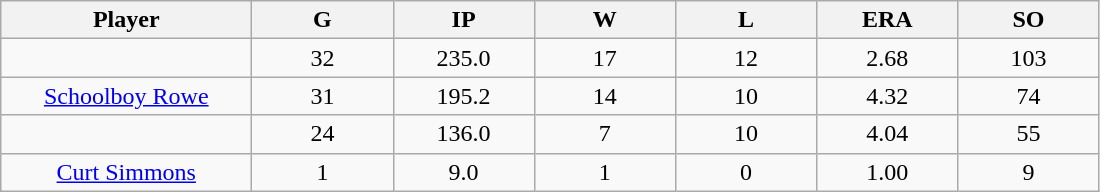<table class="wikitable sortable">
<tr>
<th bgcolor="#DDDDFF" width="16%">Player</th>
<th bgcolor="#DDDDFF" width="9%">G</th>
<th bgcolor="#DDDDFF" width="9%">IP</th>
<th bgcolor="#DDDDFF" width="9%">W</th>
<th bgcolor="#DDDDFF" width="9%">L</th>
<th bgcolor="#DDDDFF" width="9%">ERA</th>
<th bgcolor="#DDDDFF" width="9%">SO</th>
</tr>
<tr align="center">
<td></td>
<td>32</td>
<td>235.0</td>
<td>17</td>
<td>12</td>
<td>2.68</td>
<td>103</td>
</tr>
<tr align="center">
<td><a href='#'>Schoolboy Rowe</a></td>
<td>31</td>
<td>195.2</td>
<td>14</td>
<td>10</td>
<td>4.32</td>
<td>74</td>
</tr>
<tr align="center">
<td></td>
<td>24</td>
<td>136.0</td>
<td>7</td>
<td>10</td>
<td>4.04</td>
<td>55</td>
</tr>
<tr align="center">
<td><a href='#'>Curt Simmons</a></td>
<td>1</td>
<td>9.0</td>
<td>1</td>
<td>0</td>
<td>1.00</td>
<td>9</td>
</tr>
</table>
